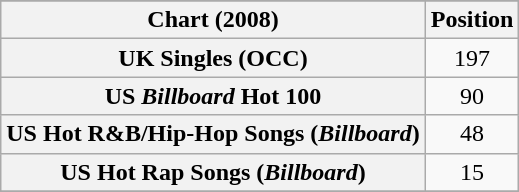<table class="wikitable sortable plainrowheaders">
<tr>
</tr>
<tr>
<th>Chart (2008)</th>
<th>Position</th>
</tr>
<tr>
<th scope="row">UK Singles (OCC)</th>
<td align="center">197</td>
</tr>
<tr>
<th scope="row">US <em>Billboard</em> Hot 100</th>
<td align="center">90</td>
</tr>
<tr>
<th scope="row">US Hot R&B/Hip-Hop Songs (<em>Billboard</em>)</th>
<td align="center">48</td>
</tr>
<tr>
<th scope="row">US Hot Rap Songs (<em>Billboard</em>)</th>
<td align="center">15</td>
</tr>
<tr>
</tr>
</table>
